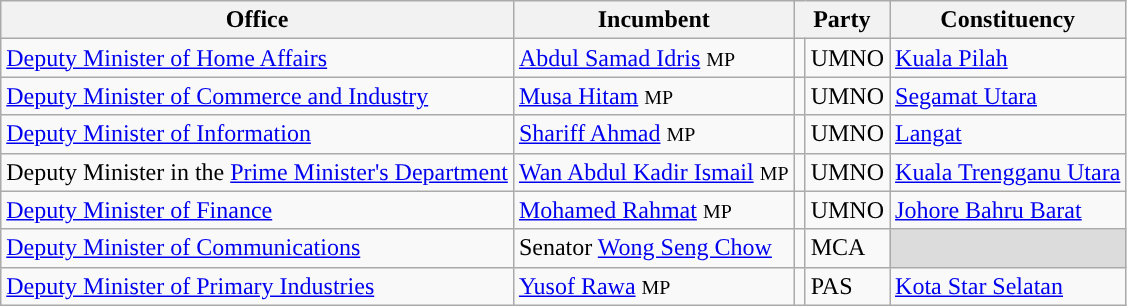<table class="sortable wikitable">
<tr>
<th>Office</th>
<th>Incumbent</th>
<th colspan=2>Party</th>
<th>Constituency</th>
</tr>
<tr>
<td><a href='#'>Deputy Minister of Home Affairs</a></td>
<td><a href='#'>Abdul Samad Idris</a> <small>MP</small></td>
<td rowspan=1></td>
<td>UMNO</td>
<td><a href='#'>Kuala Pilah</a></td>
</tr>
<tr>
<td><a href='#'>Deputy Minister of Commerce and Industry</a></td>
<td><a href='#'>Musa Hitam</a> <small>MP</small></td>
<td rowspan=1></td>
<td>UMNO</td>
<td><a href='#'>Segamat Utara</a></td>
</tr>
<tr>
<td><a href='#'>Deputy Minister of Information</a></td>
<td><a href='#'>Shariff Ahmad</a> <small>MP</small></td>
<td rowspan=1></td>
<td>UMNO</td>
<td><a href='#'>Langat</a></td>
</tr>
<tr>
<td>Deputy Minister in the <a href='#'>Prime Minister's Department</a></td>
<td><a href='#'>Wan Abdul Kadir Ismail</a> <small>MP</small></td>
<td rowspan=1></td>
<td>UMNO</td>
<td><a href='#'>Kuala Trengganu Utara</a></td>
</tr>
<tr>
<td><a href='#'>Deputy Minister of Finance</a></td>
<td><a href='#'>Mohamed Rahmat</a> <small>MP</small></td>
<td rowspan=1></td>
<td>UMNO</td>
<td><a href='#'>Johore Bahru Barat</a></td>
</tr>
<tr>
<td><a href='#'>Deputy Minister of Communications</a></td>
<td>Senator <a href='#'>Wong Seng Chow</a></td>
<td rowspan=1></td>
<td>MCA</td>
<td bgcolor=dcdcdc></td>
</tr>
<tr>
<td><a href='#'>Deputy Minister of Primary Industries</a></td>
<td><a href='#'>Yusof Rawa</a> <small>MP</small></td>
<td rowspan=1></td>
<td>PAS</td>
<td><a href='#'>Kota Star Selatan</a></td>
</tr>
</table>
